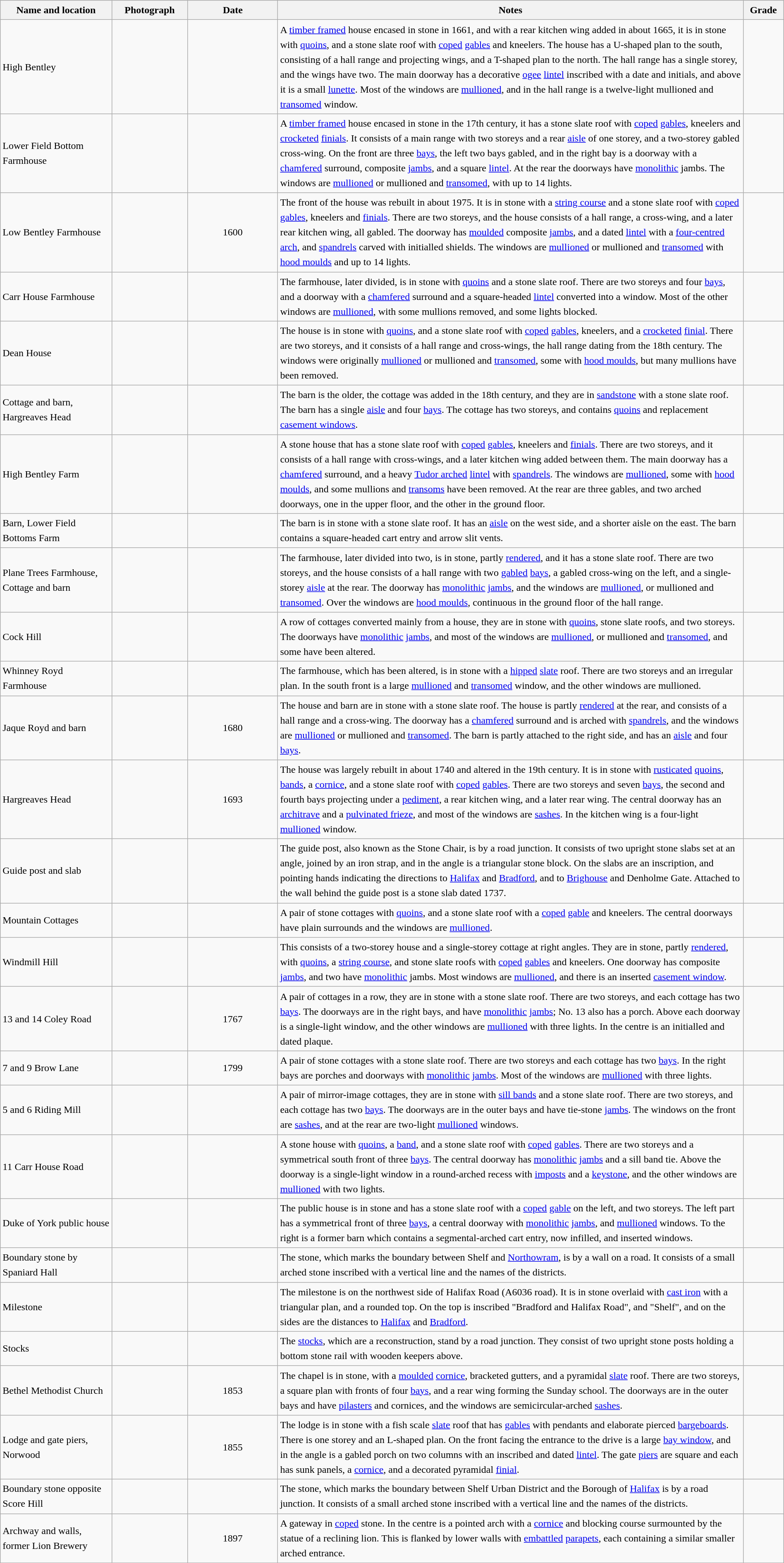<table class="wikitable sortable plainrowheaders" style="width:100%; border:0; text-align:left; line-height:150%;">
<tr>
<th scope="col" style="width:150px">Name and location</th>
<th scope="col" style="width:100px" class="unsortable">Photograph</th>
<th scope="col" style="width:120px">Date</th>
<th scope="col" style="width:650px" class="unsortable">Notes</th>
<th scope="col" style="width:50px">Grade</th>
</tr>
<tr>
<td>High Bentley<br><small></small></td>
<td></td>
<td align="center"></td>
<td>A <a href='#'>timber framed</a> house encased in stone in 1661, and with a rear kitchen wing added in about 1665, it is in stone with <a href='#'>quoins</a>, and a stone slate roof with <a href='#'>coped</a> <a href='#'>gables</a> and kneelers. The house has a U-shaped plan to the south, consisting of a hall range and projecting wings, and a T-shaped plan to the north. The hall range has a single storey, and the wings have two. The main doorway has a decorative <a href='#'>ogee</a> <a href='#'>lintel</a> inscribed with a date and initials, and above it is a small <a href='#'>lunette</a>. Most of the windows are <a href='#'>mullioned</a>, and in the hall range is a twelve-light mullioned and <a href='#'>transomed</a> window.</td>
<td align="center" ></td>
</tr>
<tr>
<td>Lower Field Bottom Farmhouse<br><small></small></td>
<td></td>
<td align="center"></td>
<td>A <a href='#'>timber framed</a> house encased in stone in the 17th century, it has a stone slate roof with <a href='#'>coped</a> <a href='#'>gables</a>, kneelers and <a href='#'>crocketed</a> <a href='#'>finials</a>. It consists of a main range with two storeys and a rear <a href='#'>aisle</a> of one storey, and a two-storey gabled cross-wing. On the front are three <a href='#'>bays</a>, the left two bays gabled, and in the right bay is a doorway with a <a href='#'>chamfered</a> surround, composite <a href='#'>jambs</a>, and a square <a href='#'>lintel</a>. At the rear the doorways have <a href='#'>monolithic</a> jambs. The windows are <a href='#'>mullioned</a> or mullioned and <a href='#'>transomed</a>, with up to 14 lights.</td>
<td align="center" ></td>
</tr>
<tr>
<td>Low Bentley Farmhouse<br><small></small></td>
<td></td>
<td align="center">1600</td>
<td>The front of the house was rebuilt in about 1975. It is in stone with a <a href='#'>string course</a> and a stone slate roof with <a href='#'>coped</a> <a href='#'>gables</a>, kneelers and <a href='#'>finials</a>. There are two storeys, and the house consists of a hall range, a cross-wing, and a later rear kitchen wing, all gabled. The doorway has <a href='#'>moulded</a> composite <a href='#'>jambs</a>, and a dated <a href='#'>lintel</a> with a <a href='#'>four-centred arch</a>, and <a href='#'>spandrels</a> carved with initialled shields. The windows are <a href='#'>mullioned</a> or mullioned and <a href='#'>transomed</a> with <a href='#'>hood moulds</a> and up to 14 lights.</td>
<td align="center" ></td>
</tr>
<tr>
<td>Carr House Farmhouse<br><small></small></td>
<td></td>
<td align="center"></td>
<td>The farmhouse, later divided, is in stone with <a href='#'>quoins</a> and a stone slate roof. There are two storeys and four <a href='#'>bays</a>, and a doorway with a <a href='#'>chamfered</a> surround and a square-headed <a href='#'>lintel</a> converted into a window. Most of the other windows are <a href='#'>mullioned</a>, with some mullions removed, and some lights blocked.</td>
<td align="center" ></td>
</tr>
<tr>
<td>Dean House<br><small></small></td>
<td></td>
<td align="center"></td>
<td>The house is in stone with <a href='#'>quoins</a>, and a stone slate roof with <a href='#'>coped</a> <a href='#'>gables</a>, kneelers, and a <a href='#'>crocketed</a> <a href='#'>finial</a>. There are two storeys, and it consists of a hall range and cross-wings, the hall range dating from the 18th century. The windows were originally <a href='#'>mullioned</a> or mullioned and <a href='#'>transomed</a>, some with <a href='#'>hood moulds</a>, but many mullions have been removed.</td>
<td align="center" ></td>
</tr>
<tr>
<td>Cottage and barn, Hargreaves Head<br><small></small></td>
<td></td>
<td align="center"></td>
<td>The barn is the older, the cottage was added in the 18th century, and they are in <a href='#'>sandstone</a> with a stone slate roof. The barn has a single <a href='#'>aisle</a> and four <a href='#'>bays</a>. The cottage has two storeys, and contains <a href='#'>quoins</a> and replacement <a href='#'>casement windows</a>.</td>
<td align="center" ></td>
</tr>
<tr>
<td>High Bentley Farm<br><small></small></td>
<td></td>
<td align="center"></td>
<td>A stone house that has a stone slate roof with <a href='#'>coped</a> <a href='#'>gables</a>, kneelers and <a href='#'>finials</a>. There are two storeys, and it consists of a hall range with cross-wings, and a later kitchen wing added between them. The main doorway has a <a href='#'>chamfered</a> surround, and a heavy <a href='#'>Tudor arched</a> <a href='#'>lintel</a> with <a href='#'>spandrels</a>. The windows are <a href='#'>mullioned</a>, some with <a href='#'>hood moulds</a>, and some mullions and <a href='#'>transoms</a> have been removed. At the rear are three gables, and two arched doorways, one in the upper floor, and the other in the ground floor.</td>
<td align="center" ></td>
</tr>
<tr>
<td>Barn, Lower Field Bottoms Farm<br><small></small></td>
<td></td>
<td align="center"></td>
<td>The barn is in stone with a stone slate roof. It has an <a href='#'>aisle</a> on the west side, and a shorter aisle on the east. The barn contains a square-headed cart entry and arrow slit vents.</td>
<td align="center" ></td>
</tr>
<tr>
<td>Plane Trees Farmhouse, Cottage and barn<br><small></small></td>
<td></td>
<td align="center"></td>
<td>The farmhouse, later divided into two, is in stone, partly <a href='#'>rendered</a>, and it has a stone slate roof. There are two storeys, and the house consists of a hall range with two <a href='#'>gabled</a> <a href='#'>bays</a>, a gabled cross-wing on the left, and a single-storey <a href='#'>aisle</a> at the rear. The doorway has <a href='#'>monolithic</a> <a href='#'>jambs</a>, and the windows are <a href='#'>mullioned</a>, or mullioned and <a href='#'>transomed</a>. Over the windows are <a href='#'>hood moulds</a>, continuous in the ground floor of the hall range.</td>
<td align="center" ></td>
</tr>
<tr>
<td>Cock Hill<br><small></small></td>
<td></td>
<td align="center"></td>
<td>A row of cottages converted mainly from a house, they are in stone with <a href='#'>quoins</a>, stone slate roofs, and two storeys. The doorways have <a href='#'>monolithic</a> <a href='#'>jambs</a>, and most of the windows are <a href='#'>mullioned</a>, or mullioned and <a href='#'>transomed</a>, and some have been altered.</td>
<td align="center" ></td>
</tr>
<tr>
<td>Whinney Royd Farmhouse<br><small></small></td>
<td></td>
<td align="center"></td>
<td>The farmhouse, which has been altered, is in stone with a <a href='#'>hipped</a> <a href='#'>slate</a> roof. There are two storeys and an irregular plan. In the south front is a large <a href='#'>mullioned</a> and <a href='#'>transomed</a> window, and the other windows are mullioned.</td>
<td align="center" ></td>
</tr>
<tr>
<td>Jaque Royd and barn<br><small></small></td>
<td></td>
<td align="center">1680</td>
<td>The house and barn are in stone with a stone slate roof. The house is partly <a href='#'>rendered</a> at the rear, and consists of a hall range and a cross-wing. The doorway has a <a href='#'>chamfered</a> surround and is arched with <a href='#'>spandrels</a>, and the windows are <a href='#'>mullioned</a> or mullioned and <a href='#'>transomed</a>. The barn is partly attached to the right side, and has an <a href='#'>aisle</a> and four <a href='#'>bays</a>.</td>
<td align="center" ></td>
</tr>
<tr>
<td>Hargreaves Head<br><small></small></td>
<td></td>
<td align="center">1693</td>
<td>The house was largely rebuilt in about 1740 and altered in the 19th century. It is in stone with <a href='#'>rusticated</a> <a href='#'>quoins</a>, <a href='#'>bands</a>, a <a href='#'>cornice</a>, and a stone slate roof with <a href='#'>coped</a> <a href='#'>gables</a>. There are two storeys and seven <a href='#'>bays</a>, the second and fourth bays projecting under a <a href='#'>pediment</a>, a rear kitchen wing, and a later rear wing. The central doorway has an <a href='#'>architrave</a> and a <a href='#'>pulvinated frieze</a>, and most of the windows are <a href='#'>sashes</a>. In the kitchen wing is a four-light <a href='#'>mullioned</a> window.</td>
<td align="center" ></td>
</tr>
<tr>
<td>Guide post and slab<br><small></small></td>
<td></td>
<td align="center"></td>
<td>The guide post, also known as the Stone Chair, is by a road junction. It consists of two upright stone slabs set at an angle, joined by an iron strap, and in the angle is a triangular stone block. On the slabs are an inscription, and pointing hands indicating the directions to <a href='#'>Halifax</a> and <a href='#'>Bradford</a>, and to <a href='#'>Brighouse</a> and Denholme Gate. Attached to the wall behind the guide post is a stone slab dated 1737.</td>
<td align="center" ></td>
</tr>
<tr>
<td>Mountain Cottages<br><small></small></td>
<td></td>
<td align="center"></td>
<td>A pair of stone cottages with <a href='#'>quoins</a>, and a stone slate roof with a <a href='#'>coped</a> <a href='#'>gable</a> and kneelers. The central doorways have plain surrounds and the windows are <a href='#'>mullioned</a>.</td>
<td align="center" ></td>
</tr>
<tr>
<td>Windmill Hill<br><small></small></td>
<td></td>
<td align="center"></td>
<td>This consists of a two-storey house and a single-storey cottage at right angles. They are in stone, partly <a href='#'>rendered</a>, with <a href='#'>quoins</a>, a <a href='#'>string course</a>, and stone slate roofs with <a href='#'>coped</a> <a href='#'>gables</a> and kneelers. One doorway has composite <a href='#'>jambs</a>, and two have <a href='#'>monolithic</a> jambs. Most windows are <a href='#'>mullioned</a>, and there is an inserted <a href='#'>casement window</a>.</td>
<td align="center" ></td>
</tr>
<tr>
<td>13 and 14 Coley Road<br><small></small></td>
<td></td>
<td align="center">1767</td>
<td>A pair of cottages in a row, they are in stone with a stone slate roof. There are two storeys, and each cottage has two <a href='#'>bays</a>. The doorways are in the right bays, and have <a href='#'>monolithic</a> <a href='#'>jambs</a>; No. 13 also has a porch. Above each doorway is a single-light window, and the other windows are <a href='#'>mullioned</a> with three lights. In the centre is an initialled and dated plaque.</td>
<td align="center" ></td>
</tr>
<tr>
<td>7 and 9 Brow Lane<br><small></small></td>
<td></td>
<td align="center">1799</td>
<td>A pair of stone cottages with a stone slate roof. There are two storeys and each cottage has two <a href='#'>bays</a>. In the right bays are porches and doorways with <a href='#'>monolithic</a> <a href='#'>jambs</a>. Most of the windows are <a href='#'>mullioned</a> with three lights.</td>
<td align="center" ></td>
</tr>
<tr>
<td>5 and 6 Riding Mill<br><small></small></td>
<td></td>
<td align="center"></td>
<td>A pair of mirror-image cottages, they are in stone with <a href='#'>sill bands</a> and a stone slate roof. There are two storeys, and each cottage has two <a href='#'>bays</a>. The doorways are in the outer bays and have tie-stone <a href='#'>jambs</a>. The windows on the front are <a href='#'>sashes</a>, and at the rear are two-light <a href='#'>mullioned</a> windows.</td>
<td align="center" ></td>
</tr>
<tr>
<td>11 Carr House Road<br><small></small></td>
<td></td>
<td align="center"></td>
<td>A stone house with <a href='#'>quoins</a>, a <a href='#'>band</a>, and a stone slate roof with <a href='#'>coped</a> <a href='#'>gables</a>. There are two storeys and a symmetrical south front of three <a href='#'>bays</a>. The central doorway has <a href='#'>monolithic</a> <a href='#'>jambs</a> and a sill band tie. Above the doorway is a single-light window in a round-arched recess with <a href='#'>imposts</a> and a <a href='#'>keystone</a>, and the other windows are <a href='#'>mullioned</a> with two lights.</td>
<td align="center" ></td>
</tr>
<tr>
<td>Duke of York public house<br><small></small></td>
<td></td>
<td align="center"></td>
<td>The public house is in stone and has a stone slate roof with a <a href='#'>coped</a> <a href='#'>gable</a> on the left, and two storeys. The left part has a symmetrical front of three <a href='#'>bays</a>, a central doorway with <a href='#'>monolithic</a> <a href='#'>jambs</a>, and <a href='#'>mullioned</a> windows. To the right is a former barn which contains a segmental-arched cart entry, now infilled, and inserted windows.</td>
<td align="center" ></td>
</tr>
<tr>
<td>Boundary stone by Spaniard Hall<br><small></small></td>
<td></td>
<td align="center"></td>
<td>The stone, which marks the boundary between Shelf and <a href='#'>Northowram</a>, is by a wall on a road. It consists of a small arched stone inscribed with a vertical line and the names of the districts.</td>
<td align="center" ></td>
</tr>
<tr>
<td>Milestone<br><small></small></td>
<td></td>
<td align="center"></td>
<td>The milestone is on the northwest side of Halifax Road (A6036 road). It is in stone overlaid with <a href='#'>cast iron</a> with a triangular plan, and a rounded top. On the top is inscribed "Bradford and Halifax Road", and "Shelf", and on the sides are the distances to <a href='#'>Halifax</a> and <a href='#'>Bradford</a>.</td>
<td align="center" ></td>
</tr>
<tr>
<td>Stocks<br><small></small></td>
<td></td>
<td align="center"></td>
<td>The <a href='#'>stocks</a>, which are a reconstruction, stand by a road junction. They consist of two upright stone posts holding a bottom stone rail with wooden keepers above.</td>
<td align="center" ></td>
</tr>
<tr>
<td>Bethel Methodist Church<br><small></small></td>
<td></td>
<td align="center">1853</td>
<td>The chapel is in stone, with a <a href='#'>moulded</a> <a href='#'>cornice</a>, bracketed gutters, and a pyramidal <a href='#'>slate</a> roof. There are two storeys, a square plan with fronts of four <a href='#'>bays</a>, and a rear wing forming the Sunday school. The doorways are in the outer bays and have <a href='#'>pilasters</a> and cornices, and the windows are semicircular-arched <a href='#'>sashes</a>.</td>
<td align="center" ></td>
</tr>
<tr>
<td>Lodge and gate piers, Norwood<br><small></small></td>
<td></td>
<td align="center">1855</td>
<td>The lodge is in stone with a fish scale <a href='#'>slate</a> roof that has <a href='#'>gables</a> with pendants and elaborate pierced <a href='#'>bargeboards</a>. There is one storey and an L-shaped plan. On the front facing the entrance to the drive is a large <a href='#'>bay window</a>, and in the angle is a gabled porch on two columns with an inscribed and dated <a href='#'>lintel</a>. The gate <a href='#'>piers</a> are square and each has sunk panels, a <a href='#'>cornice</a>, and a decorated pyramidal <a href='#'>finial</a>.</td>
<td align="center" ></td>
</tr>
<tr>
<td>Boundary stone opposite Score Hill<br><small></small></td>
<td></td>
<td align="center"></td>
<td>The stone, which marks the boundary between Shelf Urban District and the Borough of <a href='#'>Halifax</a> is by a road junction. It consists of a small arched stone inscribed with a vertical line and the names of the districts.</td>
<td align="center" ></td>
</tr>
<tr>
<td>Archway and walls,<br>former Lion Brewery<br><small></small></td>
<td></td>
<td align="center">1897</td>
<td>A gateway in <a href='#'>coped</a> stone. In the centre is a pointed arch with a <a href='#'>cornice</a> and blocking course surmounted by the statue of a reclining lion. This is flanked by lower walls with <a href='#'>embattled</a> <a href='#'>parapets</a>, each containing a similar smaller arched entrance.</td>
<td align="center" ></td>
</tr>
<tr>
</tr>
</table>
